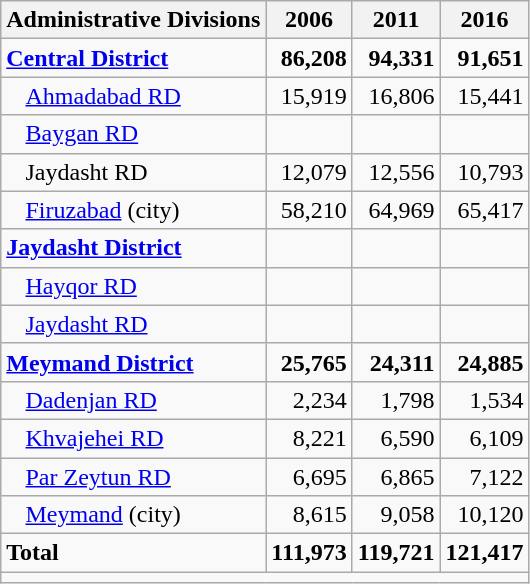<table class="wikitable">
<tr>
<th>Administrative Divisions</th>
<th>2006</th>
<th>2011</th>
<th>2016</th>
</tr>
<tr>
<td><strong><a href='#'>Central District</a></strong></td>
<td style="text-align: right;"><strong>86,208</strong></td>
<td style="text-align: right;"><strong>94,331</strong></td>
<td style="text-align: right;"><strong>91,651</strong></td>
</tr>
<tr>
<td style="padding-left: 1em;"><a href='#'>Ahmadabad RD</a></td>
<td style="text-align: right;">15,919</td>
<td style="text-align: right;">16,806</td>
<td style="text-align: right;">15,441</td>
</tr>
<tr>
<td style="padding-left: 1em;"><a href='#'>Baygan RD</a></td>
<td style="text-align: right;"></td>
<td style="text-align: right;"></td>
<td style="text-align: right;"></td>
</tr>
<tr>
<td style="padding-left: 1em;">Jaydasht RD</td>
<td style="text-align: right;">12,079</td>
<td style="text-align: right;">12,556</td>
<td style="text-align: right;">10,793</td>
</tr>
<tr>
<td style="padding-left: 1em;"><a href='#'>Firuzabad</a> (city)</td>
<td style="text-align: right;">58,210</td>
<td style="text-align: right;">64,969</td>
<td style="text-align: right;">65,417</td>
</tr>
<tr>
<td><strong><a href='#'>Jaydasht District</a></strong></td>
<td style="text-align: right;"></td>
<td style="text-align: right;"></td>
<td style="text-align: right;"></td>
</tr>
<tr>
<td style="padding-left: 1em;"><a href='#'>Hayqor RD</a></td>
<td style="text-align: right;"></td>
<td style="text-align: right;"></td>
<td style="text-align: right;"></td>
</tr>
<tr>
<td style="padding-left: 1em;"><a href='#'>Jaydasht RD</a></td>
<td style="text-align: right;"></td>
<td style="text-align: right;"></td>
<td style="text-align: right;"></td>
</tr>
<tr>
<td><strong><a href='#'>Meymand District</a></strong></td>
<td style="text-align: right;"><strong>25,765</strong></td>
<td style="text-align: right;"><strong>24,311</strong></td>
<td style="text-align: right;"><strong>24,885</strong></td>
</tr>
<tr>
<td style="padding-left: 1em;"><a href='#'>Dadenjan RD</a></td>
<td style="text-align: right;">2,234</td>
<td style="text-align: right;">1,798</td>
<td style="text-align: right;">1,534</td>
</tr>
<tr>
<td style="padding-left: 1em;"><a href='#'>Khvajehei RD</a></td>
<td style="text-align: right;">8,221</td>
<td style="text-align: right;">6,590</td>
<td style="text-align: right;">6,109</td>
</tr>
<tr>
<td style="padding-left: 1em;"><a href='#'>Par Zeytun RD</a></td>
<td style="text-align: right;">6,695</td>
<td style="text-align: right;">6,865</td>
<td style="text-align: right;">7,122</td>
</tr>
<tr>
<td style="padding-left: 1em;"><a href='#'>Meymand</a> (city)</td>
<td style="text-align: right;">8,615</td>
<td style="text-align: right;">9,058</td>
<td style="text-align: right;">10,120</td>
</tr>
<tr>
<td><strong>Total</strong></td>
<td style="text-align: right;"><strong>111,973</strong></td>
<td style="text-align: right;"><strong>119,721</strong></td>
<td style="text-align: right;"><strong>121,417</strong></td>
</tr>
<tr>
<td colspan=4></td>
</tr>
</table>
